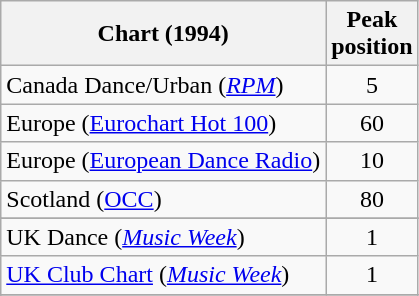<table class="wikitable sortable">
<tr>
<th>Chart (1994)</th>
<th>Peak<br>position</th>
</tr>
<tr>
<td>Canada Dance/Urban (<em><a href='#'>RPM</a></em>)</td>
<td align="center">5</td>
</tr>
<tr>
<td>Europe (<a href='#'>Eurochart Hot 100</a>)</td>
<td align="center">60</td>
</tr>
<tr>
<td>Europe (<a href='#'>European Dance Radio</a>)</td>
<td align="center">10</td>
</tr>
<tr>
<td>Scotland (<a href='#'>OCC</a>)</td>
<td align="center">80</td>
</tr>
<tr>
</tr>
<tr>
<td>UK Dance (<em><a href='#'>Music Week</a></em>)</td>
<td align="center">1</td>
</tr>
<tr>
<td><a href='#'>UK Club Chart</a> (<em><a href='#'>Music Week</a></em>)</td>
<td align="center">1</td>
</tr>
<tr>
</tr>
<tr>
</tr>
</table>
